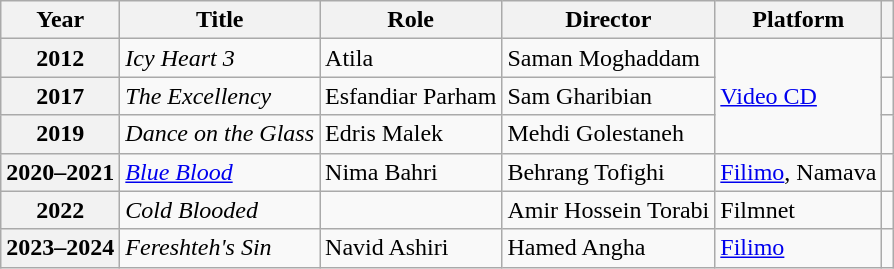<table class="wikitable plainrowheaders sortable"  style=font-size:100%>
<tr>
<th scope="col">Year</th>
<th scope="col">Title</th>
<th scope="col">Role</th>
<th scope="col">Director</th>
<th scope="col" class="unsortable">Platform</th>
<th scope="col" class="unsortable"></th>
</tr>
<tr>
<th scope=row>2012</th>
<td><em>Icy Heart 3</em></td>
<td>Atila</td>
<td>Saman Moghaddam</td>
<td rowspan="3"><a href='#'>Video CD</a></td>
<td></td>
</tr>
<tr>
<th scope=row>2017</th>
<td><em>The Excellency</em></td>
<td>Esfandiar Parham</td>
<td>Sam Gharibian</td>
<td></td>
</tr>
<tr>
<th scope=row>2019</th>
<td><em>Dance on the Glass</em></td>
<td>Edris Malek</td>
<td>Mehdi Golestaneh</td>
<td></td>
</tr>
<tr>
<th scope=row>2020–2021</th>
<td><em><a href='#'>Blue Blood</a></em></td>
<td>Nima Bahri</td>
<td>Behrang Tofighi</td>
<td><a href='#'>Filimo</a>, Namava</td>
<td></td>
</tr>
<tr>
<th scope=row>2022</th>
<td><em>Cold Blooded</em></td>
<td></td>
<td>Amir Hossein Torabi</td>
<td>Filmnet</td>
<td></td>
</tr>
<tr>
<th scope=row>2023–2024</th>
<td><em>Fereshteh's Sin</em></td>
<td>Navid Ashiri</td>
<td>Hamed Angha</td>
<td><a href='#'>Filimo</a></td>
<td></td>
</tr>
</table>
